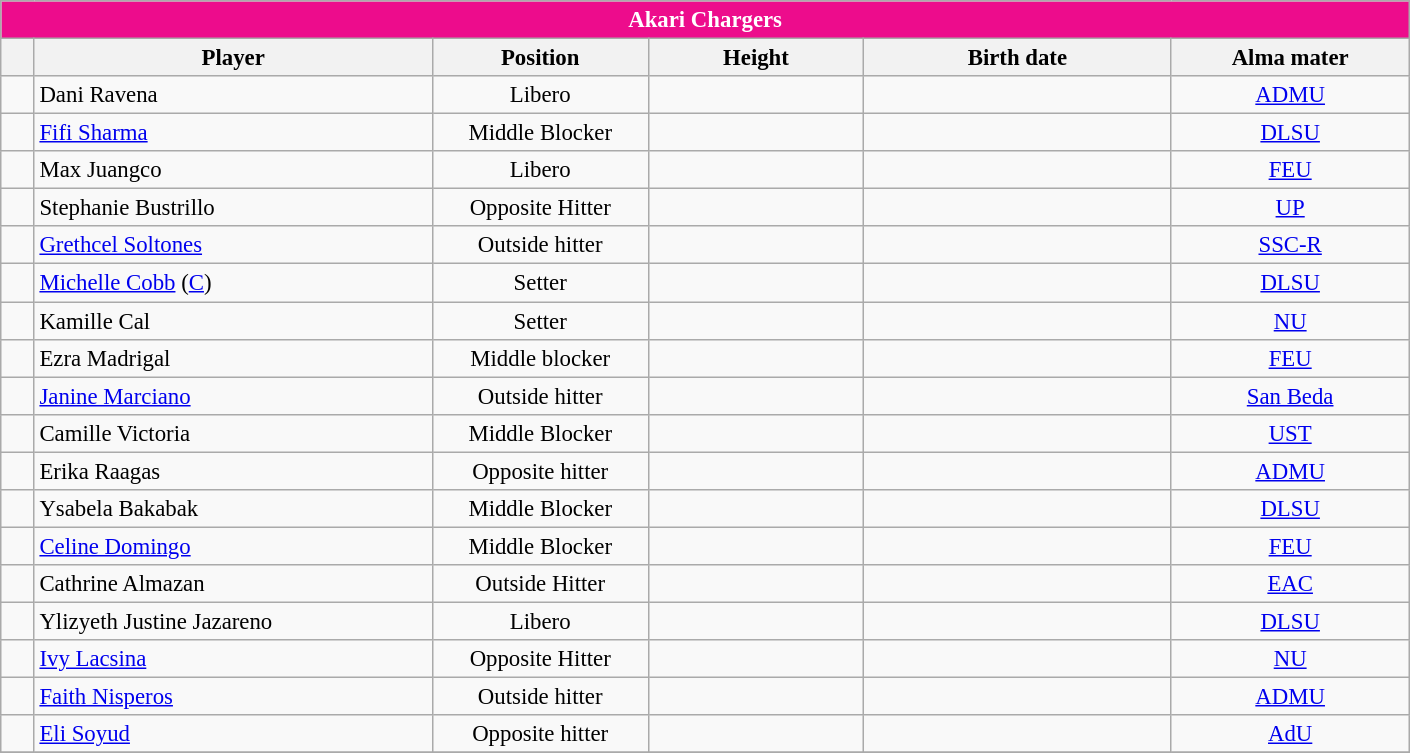<table class="wikitable sortable" style="font-size:95%; text-align:left;">
<tr>
<th colspan="6" style= "background:#ED0C8C; color:#FFFFFF; text-align: center"><strong>Akari Chargers</strong></th>
</tr>
<tr style="background:#FFFFFF;">
<th style= "align=center; width:1em;"></th>
<th style= "align=center;width:17em;">Player</th>
<th style= "align=center; width:9em;">Position</th>
<th style= "align=center; width:9em;">Height</th>
<th style= "align=center;width:13em;">Birth date</th>
<th style= "align=center; width:10em;">Alma mater</th>
</tr>
<tr align=center>
<td></td>
<td align=left> Dani Ravena</td>
<td>Libero</td>
<td></td>
<td align=right></td>
<td align=center><a href='#'>ADMU</a></td>
</tr>
<tr align=center>
<td></td>
<td align=left> <a href='#'>Fifi Sharma</a></td>
<td>Middle Blocker</td>
<td></td>
<td align=right></td>
<td align=center><a href='#'>DLSU</a></td>
</tr>
<tr align=center>
<td></td>
<td align=left> Max Juangco</td>
<td>Libero</td>
<td></td>
<td align=right></td>
<td align=center><a href='#'>FEU</a></td>
</tr>
<tr align=center>
<td></td>
<td align=left> Stephanie Bustrillo</td>
<td>Opposite Hitter</td>
<td></td>
<td align=right></td>
<td align=center><a href='#'>UP</a></td>
</tr>
<tr align=center>
<td></td>
<td align=left> <a href='#'>Grethcel Soltones</a></td>
<td>Outside hitter</td>
<td></td>
<td align=right></td>
<td align=center><a href='#'>SSC-R</a></td>
</tr>
<tr align=center>
<td></td>
<td align=left> <a href='#'>Michelle Cobb</a> (<a href='#'>C</a>)</td>
<td>Setter</td>
<td></td>
<td align=right></td>
<td align=center><a href='#'>DLSU</a></td>
</tr>
<tr align=center>
<td></td>
<td align=left> Kamille Cal</td>
<td>Setter</td>
<td></td>
<td align=right></td>
<td align=center><a href='#'>NU</a></td>
</tr>
<tr align=center>
<td></td>
<td align=left> Ezra Madrigal</td>
<td>Middle blocker</td>
<td></td>
<td align=right></td>
<td align=center><a href='#'>FEU</a></td>
</tr>
<tr align=center>
<td></td>
<td align=left> <a href='#'>Janine Marciano</a></td>
<td>Outside hitter</td>
<td></td>
<td align=right></td>
<td align=center><a href='#'>San Beda</a></td>
</tr>
<tr align=center>
<td></td>
<td align=left> Camille Victoria</td>
<td>Middle Blocker</td>
<td></td>
<td align=right></td>
<td align=center><a href='#'>UST</a></td>
</tr>
<tr align=center>
<td></td>
<td align=left> Erika Raagas</td>
<td>Opposite hitter</td>
<td></td>
<td align=right></td>
<td align=center><a href='#'>ADMU</a></td>
</tr>
<tr align=center>
<td></td>
<td align=left> Ysabela Bakabak</td>
<td>Middle Blocker</td>
<td></td>
<td align=right></td>
<td align=center><a href='#'>DLSU</a></td>
</tr>
<tr align=center>
<td></td>
<td align=left> <a href='#'>Celine Domingo</a></td>
<td>Middle Blocker</td>
<td></td>
<td align=right></td>
<td><a href='#'>FEU</a></td>
</tr>
<tr align=center>
<td></td>
<td align=left> Cathrine Almazan</td>
<td>Outside Hitter</td>
<td></td>
<td align=right></td>
<td align=center><a href='#'>EAC</a></td>
</tr>
<tr align=center>
<td></td>
<td align=left> Ylizyeth Justine Jazareno</td>
<td>Libero</td>
<td></td>
<td align=right></td>
<td align=center><a href='#'>DLSU</a></td>
</tr>
<tr align=center>
<td></td>
<td align=left> <a href='#'>Ivy Lacsina</a></td>
<td>Opposite Hitter</td>
<td></td>
<td align=right></td>
<td align=center><a href='#'>NU</a></td>
</tr>
<tr align=center>
<td></td>
<td align=left> <a href='#'>Faith Nisperos</a></td>
<td>Outside hitter</td>
<td></td>
<td align=right></td>
<td align=center><a href='#'>ADMU</a></td>
</tr>
<tr align=center>
<td></td>
<td align=left> <a href='#'>Eli Soyud</a></td>
<td>Opposite hitter</td>
<td></td>
<td align=right></td>
<td align=center><a href='#'>AdU</a></td>
</tr>
<tr align=center>
</tr>
</table>
